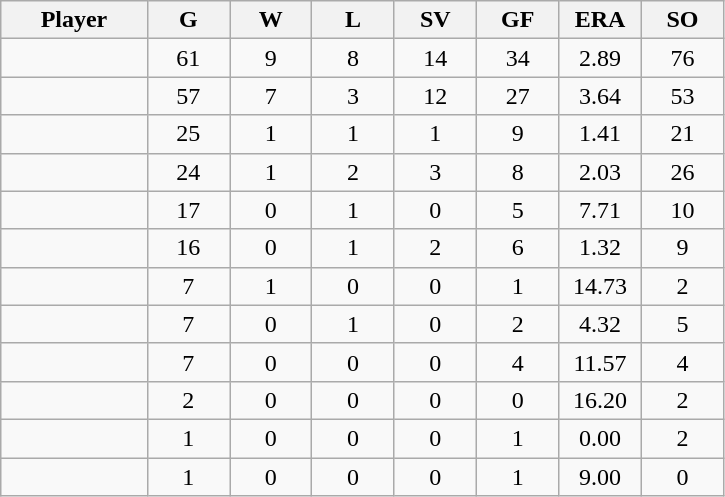<table class="wikitable sortable">
<tr>
<th bgcolor="#DDDDFF" width="16%">Player</th>
<th bgcolor="#DDDDFF" width="9%">G</th>
<th bgcolor="#DDDDFF" width="9%">W</th>
<th bgcolor="#DDDDFF" width="9%">L</th>
<th bgcolor="#DDDDFF" width="9%">SV</th>
<th bgcolor="#DDDDFF" width="9%">GF</th>
<th bgcolor="#DDDDFF" width="9%">ERA</th>
<th bgcolor="#DDDDFF" width="9%">SO</th>
</tr>
<tr align="center">
<td></td>
<td>61</td>
<td>9</td>
<td>8</td>
<td>14</td>
<td>34</td>
<td>2.89</td>
<td>76</td>
</tr>
<tr align="center">
<td></td>
<td>57</td>
<td>7</td>
<td>3</td>
<td>12</td>
<td>27</td>
<td>3.64</td>
<td>53</td>
</tr>
<tr align="center">
<td></td>
<td>25</td>
<td>1</td>
<td>1</td>
<td>1</td>
<td>9</td>
<td>1.41</td>
<td>21</td>
</tr>
<tr align=center>
<td></td>
<td>24</td>
<td>1</td>
<td>2</td>
<td>3</td>
<td>8</td>
<td>2.03</td>
<td>26</td>
</tr>
<tr align="center">
<td></td>
<td>17</td>
<td>0</td>
<td>1</td>
<td>0</td>
<td>5</td>
<td>7.71</td>
<td>10</td>
</tr>
<tr align="center">
<td></td>
<td>16</td>
<td>0</td>
<td>1</td>
<td>2</td>
<td>6</td>
<td>1.32</td>
<td>9</td>
</tr>
<tr align="center">
<td></td>
<td>7</td>
<td>1</td>
<td>0</td>
<td>0</td>
<td>1</td>
<td>14.73</td>
<td>2</td>
</tr>
<tr align="center">
<td></td>
<td>7</td>
<td>0</td>
<td>1</td>
<td>0</td>
<td>2</td>
<td>4.32</td>
<td>5</td>
</tr>
<tr align="center">
<td></td>
<td>7</td>
<td>0</td>
<td>0</td>
<td>0</td>
<td>4</td>
<td>11.57</td>
<td>4</td>
</tr>
<tr align="center">
<td></td>
<td>2</td>
<td>0</td>
<td>0</td>
<td>0</td>
<td>0</td>
<td>16.20</td>
<td>2</td>
</tr>
<tr align="center">
<td></td>
<td>1</td>
<td>0</td>
<td>0</td>
<td>0</td>
<td>1</td>
<td>0.00</td>
<td>2</td>
</tr>
<tr align="center">
<td></td>
<td>1</td>
<td>0</td>
<td>0</td>
<td>0</td>
<td>1</td>
<td>9.00</td>
<td>0</td>
</tr>
</table>
